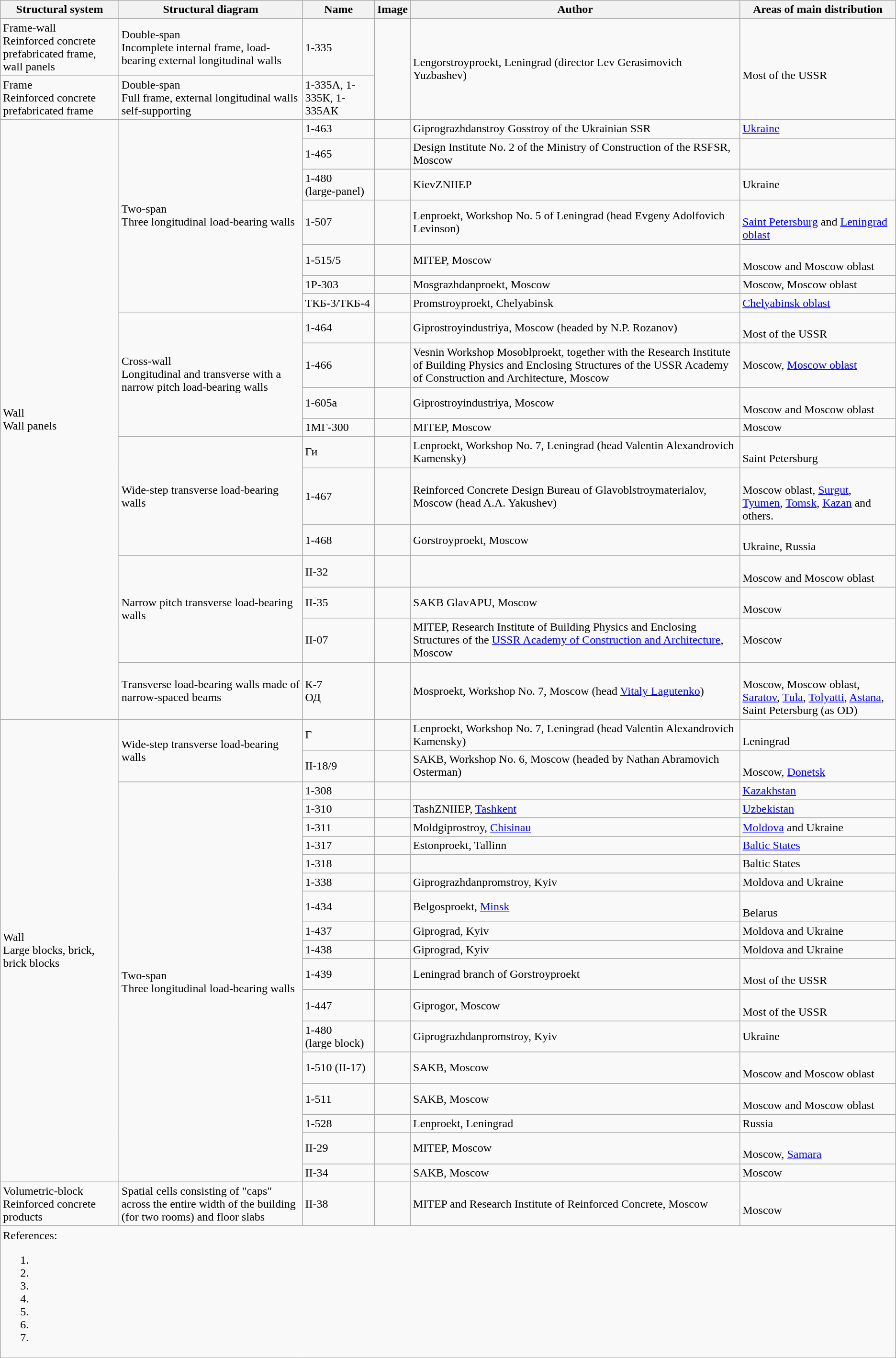<table class="wikitable mw-collapsible mw-collapsed">
<tr>
<th>Structural system</th>
<th>Structural diagram</th>
<th>Name</th>
<th>Image</th>
<th>Author</th>
<th>Areas of main distribution</th>
</tr>
<tr>
<td>Frame-wall<br>Reinforced concrete prefabricated frame, wall panels</td>
<td>Double-span<br>Incomplete internal frame, load-bearing external longitudinal walls</td>
<td>1-335</td>
<td rowspan="2"></td>
<td rowspan="2">Lengorstroyproekt, Leningrad (director Lev Gerasimovich Yuzbashev)</td>
<td rowspan="2"><br>Most of the USSR</td>
</tr>
<tr>
<td>Frame<br>Reinforced concrete prefabricated frame</td>
<td>Double-span<br>Full frame, external longitudinal walls self-supporting</td>
<td>1-335А, 1-335К, 1-335АК</td>
</tr>
<tr>
<td rowspan="18">Wall<br>Wall panels</td>
<td rowspan="7">Two-span<br>Three longitudinal load-bearing walls</td>
<td>1-463</td>
<td></td>
<td>Giprograzhdanstroy Gosstroy of the Ukrainian SSR</td>
<td><a href='#'>Ukraine</a></td>
</tr>
<tr>
<td>1-465</td>
<td></td>
<td>Design Institute No. 2 of the Ministry of Construction of the RSFSR, Moscow</td>
<td></td>
</tr>
<tr>
<td>1-480<br>(large-panel)</td>
<td></td>
<td>KievZNIIEP</td>
<td>Ukraine</td>
</tr>
<tr>
<td>1-507</td>
<td></td>
<td>Lenproekt, Workshop No. 5 of Leningrad (head Evgeny Adolfovich Levinson)</td>
<td><br><a href='#'>Saint Petersburg</a> and <a href='#'>Leningrad oblast</a></td>
</tr>
<tr>
<td>1-515/5</td>
<td></td>
<td>MITEP, Moscow</td>
<td><br>Moscow and Moscow oblast</td>
</tr>
<tr>
<td>1Р-303</td>
<td></td>
<td>Mosgrazhdanproekt, Moscow</td>
<td>Moscow, Moscow oblast</td>
</tr>
<tr>
<td>ТКБ-3/ТКБ-4</td>
<td></td>
<td>Promstroyproekt, Chelyabinsk</td>
<td><a href='#'>Chelyabinsk oblast</a></td>
</tr>
<tr>
<td rowspan="4">Cross-wall<br>Longitudinal and transverse with a narrow pitch load-bearing walls</td>
<td>1-464</td>
<td></td>
<td>Giprostroyindustriya, Moscow (headed by N.P. Rozanov)</td>
<td><br>Most of the USSR</td>
</tr>
<tr>
<td>1-466</td>
<td></td>
<td>Vesnin Workshop Mosoblproekt, together with the Research Institute of Building Physics and Enclosing Structures of the USSR Academy of Construction and Architecture, Moscow</td>
<td>Moscow, <a href='#'>Moscow oblast</a></td>
</tr>
<tr>
<td>1-605а</td>
<td></td>
<td>Giprostroyindustriya, Moscow</td>
<td><br>Moscow and Moscow oblast</td>
</tr>
<tr>
<td>1МГ-300</td>
<td></td>
<td>MITEP, Moscow</td>
<td>Moscow</td>
</tr>
<tr>
<td rowspan="3">Wide-step transverse load-bearing walls</td>
<td>Ги</td>
<td></td>
<td>Lenproekt, Workshop No. 7, Leningrad (head Valentin Alexandrovich Kamensky)</td>
<td><br>Saint Petersburg</td>
</tr>
<tr>
<td>1-467</td>
<td></td>
<td>Reinforced Concrete Design Bureau of Glavoblstroymaterialov, Moscow (head A.A. Yakushev)</td>
<td><br>Moscow oblast, <a href='#'>Surgut</a>, <a href='#'>Tyumen</a>, <a href='#'>Tomsk</a>, <a href='#'>Kazan</a> and others.</td>
</tr>
<tr>
<td>1-468</td>
<td></td>
<td>Gorstroyproekt, Moscow</td>
<td><br>Ukraine, Russia</td>
</tr>
<tr>
<td rowspan="3">Narrow pitch transverse load-bearing walls</td>
<td>II-32</td>
<td></td>
<td></td>
<td><br>Moscow and Moscow oblast</td>
</tr>
<tr>
<td>II-35</td>
<td></td>
<td>SAKB GlavAPU, Moscow</td>
<td><br>Moscow</td>
</tr>
<tr>
<td>II-07</td>
<td></td>
<td>MITEP, Research Institute of Building Physics and Enclosing Structures of the <a href='#'>USSR Academy of Construction and Architecture</a>, Moscow</td>
<td>Moscow</td>
</tr>
<tr>
<td>Transverse load-bearing walls made of narrow-spaced beams</td>
<td>К-7<br>ОД</td>
<td></td>
<td>Mosproekt, Workshop No. 7, Moscow (head <a href='#'>Vitaly Lagutenko</a>)</td>
<td><br>Moscow, Moscow oblast, <a href='#'>Saratov</a>, <a href='#'>Tula</a>, <a href='#'>Tolyatti</a>, <a href='#'>Astana</a>, Saint Petersburg (as OD)</td>
</tr>
<tr>
<td rowspan="19">Wall<br>Large blocks, brick, brick blocks</td>
<td rowspan="2">Wide-step transverse load-bearing walls</td>
<td>Г</td>
<td></td>
<td>Lenproekt, Workshop No. 7, Leningrad (head Valentin Alexandrovich Kamensky)</td>
<td><br>Leningrad</td>
</tr>
<tr>
<td>II-18/9</td>
<td></td>
<td>SAKB, Workshop No. 6, Moscow (headed by Nathan Abramovich Osterman)</td>
<td><br>Moscow, <a href='#'>Donetsk</a></td>
</tr>
<tr>
<td rowspan="17">Two-span<br>Three longitudinal load-bearing walls</td>
<td>1-308</td>
<td></td>
<td></td>
<td><a href='#'>Kazakhstan</a></td>
</tr>
<tr>
<td>1-310</td>
<td></td>
<td>TashZNIIEP, <a href='#'>Tashkent</a></td>
<td><a href='#'>Uzbekistan</a></td>
</tr>
<tr>
<td>1-311</td>
<td></td>
<td>Moldgiprostroy, <a href='#'>Chisinau</a></td>
<td><a href='#'>Moldova</a> and Ukraine</td>
</tr>
<tr>
<td>1-317</td>
<td></td>
<td>Estonproekt, Tallinn</td>
<td><a href='#'>Baltic States</a></td>
</tr>
<tr>
<td>1-318</td>
<td></td>
<td></td>
<td>Baltic States</td>
</tr>
<tr>
<td>1-338</td>
<td></td>
<td>Giprograzhdanpromstroy, Kyiv</td>
<td>Moldova and Ukraine</td>
</tr>
<tr>
<td>1-434</td>
<td></td>
<td>Belgosproekt, <a href='#'>Minsk</a></td>
<td><br>Belarus</td>
</tr>
<tr>
<td>1-437</td>
<td></td>
<td>Giprograd, Kyiv</td>
<td>Moldova and Ukraine</td>
</tr>
<tr>
<td>1-438</td>
<td></td>
<td>Giprograd, Kyiv</td>
<td>Moldova and Ukraine</td>
</tr>
<tr>
<td>1-439</td>
<td></td>
<td>Leningrad branch of Gorstroyproekt</td>
<td><br>Most of the USSR</td>
</tr>
<tr>
<td>1-447</td>
<td></td>
<td>Giprogor, Moscow</td>
<td><br>Most of the USSR</td>
</tr>
<tr>
<td>1-480<br>(large block)</td>
<td></td>
<td>Giprograzhdanpromstroy, Kyiv</td>
<td>Ukraine</td>
</tr>
<tr>
<td>1-510 (II-17)</td>
<td></td>
<td>SAKB, Moscow</td>
<td><br>Moscow and Moscow oblast</td>
</tr>
<tr>
<td>1-511</td>
<td></td>
<td>SAKB, Moscow</td>
<td><br>Moscow and Moscow oblast</td>
</tr>
<tr>
<td>1-528</td>
<td><br></td>
<td>Lenproekt, Leningrad</td>
<td>Russia</td>
</tr>
<tr>
<td>II-29</td>
<td></td>
<td>MITEP, Moscow</td>
<td><br>Moscow, <a href='#'>Samara</a></td>
</tr>
<tr>
<td>II-34</td>
<td></td>
<td>SAKB, Moscow</td>
<td>Moscow</td>
</tr>
<tr>
<td>Volumetric-block<br>Reinforced concrete products</td>
<td>Spatial cells consisting of "caps" across the entire width of the building (for two rooms) and floor slabs</td>
<td>II-38</td>
<td></td>
<td>MITEP and Research Institute of Reinforced Concrete, Moscow</td>
<td><br>Moscow</td>
</tr>
<tr>
<td colspan="6">References:<br><ol><li></li><li></li><li></li><li></li><li></li><li></li><li></li></ol></td>
</tr>
</table>
